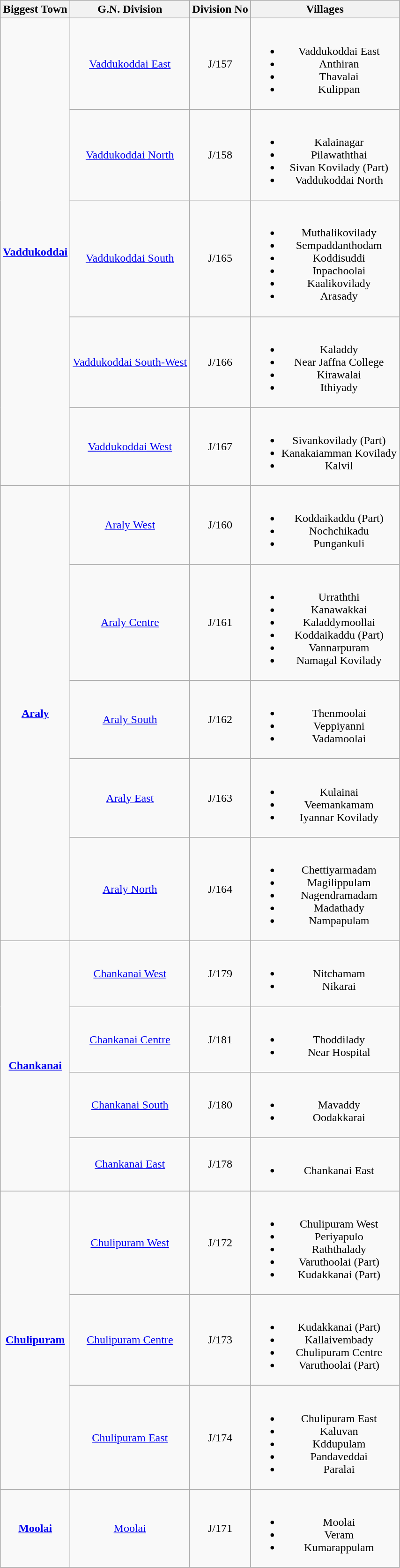<table class="wikitable" style="text-align:center;">
<tr>
<th>Biggest Town</th>
<th>G.N. Division</th>
<th>Division No</th>
<th>Villages</th>
</tr>
<tr>
<td rowspan="5"><strong><a href='#'>Vaddukoddai</a></strong></td>
<td><a href='#'>Vaddukoddai East</a></td>
<td>J/157</td>
<td><br><ul><li>Vaddukoddai East</li><li>Anthiran</li><li>Thavalai</li><li>Kulippan</li></ul></td>
</tr>
<tr>
<td><a href='#'>Vaddukoddai North</a></td>
<td>J/158</td>
<td><br><ul><li>Kalainagar</li><li>Pilawaththai</li><li>Sivan Kovilady (Part)</li><li>Vaddukoddai North</li></ul></td>
</tr>
<tr>
<td><a href='#'>Vaddukoddai South</a></td>
<td>J/165</td>
<td><br><ul><li>Muthalikovilady</li><li>Sempaddanthodam</li><li>Koddisuddi</li><li>Inpachoolai</li><li>Kaalikovilady</li><li>Arasady</li></ul></td>
</tr>
<tr>
<td><a href='#'>Vaddukoddai South-West</a></td>
<td>J/166</td>
<td><br><ul><li>Kaladdy</li><li>Near Jaffna College</li><li>Kirawalai</li><li>Ithiyady</li></ul></td>
</tr>
<tr>
<td><a href='#'>Vaddukoddai West</a></td>
<td>J/167</td>
<td><br><ul><li>Sivankovilady (Part)</li><li>Kanakaiamman Kovilady</li><li>Kalvil</li></ul></td>
</tr>
<tr>
<td rowspan="5"><strong><a href='#'>Araly</a></strong></td>
<td><a href='#'>Araly West</a></td>
<td>J/160</td>
<td><br><ul><li>Koddaikaddu (Part)</li><li>Nochchikadu</li><li>Pungankuli</li></ul></td>
</tr>
<tr>
<td><a href='#'>Araly Centre</a></td>
<td>J/161</td>
<td><br><ul><li>Urraththi</li><li>Kanawakkai</li><li>Kaladdymoollai</li><li>Koddaikaddu (Part)</li><li>Vannarpuram</li><li>Namagal Kovilady</li></ul></td>
</tr>
<tr>
<td><a href='#'>Araly South</a></td>
<td>J/162</td>
<td><br><ul><li>Thenmoolai</li><li>Veppiyanni</li><li>Vadamoolai</li></ul></td>
</tr>
<tr>
<td><a href='#'>Araly East</a></td>
<td>J/163</td>
<td><br><ul><li>Kulainai</li><li>Veemankamam</li><li>Iyannar Kovilady</li></ul></td>
</tr>
<tr>
<td><a href='#'>Araly North</a></td>
<td>J/164</td>
<td><br><ul><li>Chettiyarmadam</li><li>Magilippulam</li><li>Nagendramadam</li><li>Madathady</li><li>Nampapulam</li></ul></td>
</tr>
<tr>
<td rowspan="4"><strong><a href='#'>Chankanai</a></strong></td>
<td><a href='#'>Chankanai West</a></td>
<td>J/179</td>
<td><br><ul><li>Nitchamam</li><li>Nikarai</li></ul></td>
</tr>
<tr>
<td><a href='#'>Chankanai Centre</a></td>
<td>J/181</td>
<td><br><ul><li>Thoddilady</li><li>Near Hospital</li></ul></td>
</tr>
<tr>
<td><a href='#'>Chankanai South</a></td>
<td>J/180</td>
<td><br><ul><li>Mavaddy</li><li>Oodakkarai</li></ul></td>
</tr>
<tr>
<td><a href='#'>Chankanai East</a></td>
<td>J/178</td>
<td><br><ul><li>Chankanai East</li></ul></td>
</tr>
<tr>
<td rowspan="3"><strong><a href='#'>Chulipuram</a></strong></td>
<td><a href='#'>Chulipuram West</a></td>
<td>J/172</td>
<td><br><ul><li>Chulipuram West</li><li>Periyapulo</li><li>Raththalady</li><li>Varuthoolai (Part)</li><li>Kudakkanai (Part)</li></ul></td>
</tr>
<tr>
<td><a href='#'>Chulipuram Centre</a></td>
<td>J/173</td>
<td><br><ul><li>Kudakkanai (Part)</li><li>Kallaivembady</li><li>Chulipuram Centre</li><li>Varuthoolai (Part)</li></ul></td>
</tr>
<tr>
<td><a href='#'>Chulipuram East</a></td>
<td>J/174</td>
<td><br><ul><li>Chulipuram East</li><li>Kaluvan</li><li>Kddupulam</li><li>Pandaveddai</li><li>Paralai</li></ul></td>
</tr>
<tr>
<td><strong><a href='#'>Moolai</a></strong></td>
<td><a href='#'>Moolai</a></td>
<td>J/171</td>
<td><br><ul><li>Moolai</li><li>Veram</li><li>Kumarappulam</li></ul></td>
</tr>
</table>
